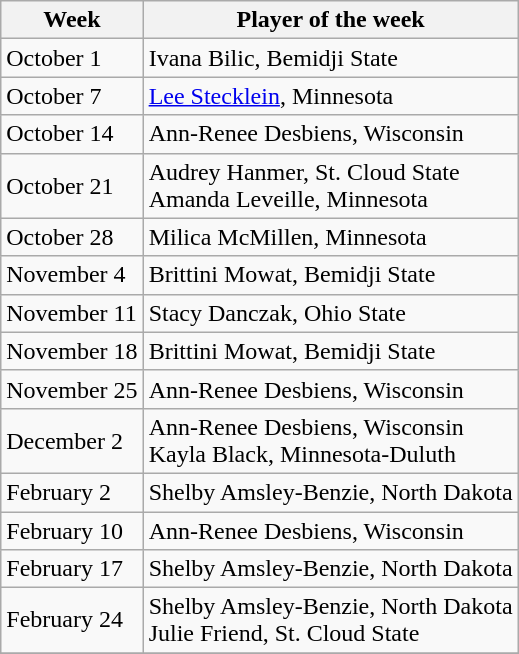<table class="wikitable">
<tr>
<th>Week</th>
<th>Player of the week</th>
</tr>
<tr>
<td>October 1</td>
<td>Ivana Bilic, Bemidji State</td>
</tr>
<tr>
<td>October 7</td>
<td><a href='#'>Lee Stecklein</a>, Minnesota</td>
</tr>
<tr>
<td>October 14</td>
<td>Ann-Renee Desbiens, Wisconsin</td>
</tr>
<tr>
<td>October 21</td>
<td>Audrey Hanmer, St. Cloud State<br>Amanda Leveille, Minnesota</td>
</tr>
<tr>
<td>October 28</td>
<td>Milica McMillen, Minnesota</td>
</tr>
<tr>
<td>November 4</td>
<td>Brittini Mowat, Bemidji State</td>
</tr>
<tr>
<td>November 11</td>
<td>Stacy Danczak, Ohio State</td>
</tr>
<tr>
<td>November 18</td>
<td>Brittini Mowat, Bemidji State</td>
</tr>
<tr>
<td>November 25</td>
<td>Ann-Renee Desbiens, Wisconsin</td>
</tr>
<tr>
<td>December 2</td>
<td>Ann-Renee Desbiens, Wisconsin <br>Kayla Black, Minnesota-Duluth</td>
</tr>
<tr>
<td>February 2</td>
<td>Shelby Amsley-Benzie, North Dakota</td>
</tr>
<tr>
<td>February 10</td>
<td>Ann-Renee Desbiens, Wisconsin</td>
</tr>
<tr>
<td>February 17</td>
<td>Shelby Amsley-Benzie, North Dakota</td>
</tr>
<tr>
<td>February 24</td>
<td>Shelby Amsley-Benzie, North Dakota<br>Julie Friend, St. Cloud State</td>
</tr>
<tr>
</tr>
</table>
